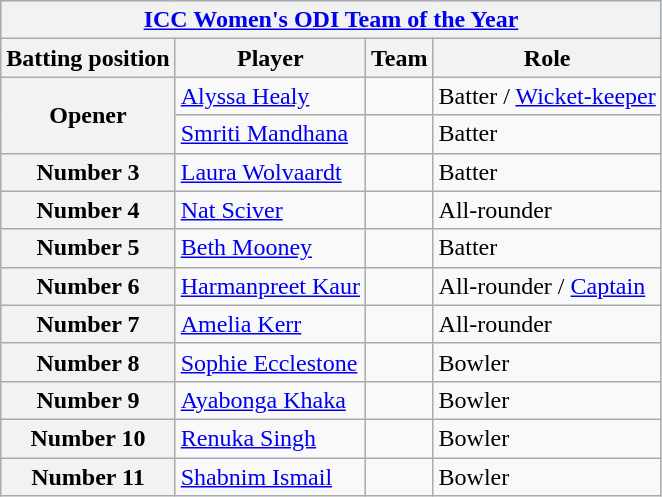<table class="wikitable plainrowheaders">
<tr style="background:#9cf;">
<th colspan="5"><a href='#'>ICC Women's ODI Team of the Year</a></th>
</tr>
<tr>
<th>Batting position</th>
<th>Player</th>
<th>Team</th>
<th>Role</th>
</tr>
<tr>
<th scope=row style=text-align:center; rowspan=2>Opener</th>
<td><a href='#'>Alyssa Healy</a></td>
<td></td>
<td>Batter / <a href='#'>Wicket-keeper</a></td>
</tr>
<tr>
<td><a href='#'>Smriti Mandhana</a></td>
<td></td>
<td>Batter</td>
</tr>
<tr>
<th scope=row style=text-align:center;>Number 3</th>
<td><a href='#'>Laura Wolvaardt</a></td>
<td></td>
<td>Batter</td>
</tr>
<tr>
<th scope=row style=text-align:center;>Number 4</th>
<td><a href='#'>Nat Sciver</a></td>
<td></td>
<td>All-rounder</td>
</tr>
<tr>
<th scope=row style=text-align:center;>Number 5</th>
<td><a href='#'>Beth Mooney</a></td>
<td></td>
<td>Batter</td>
</tr>
<tr>
<th scope=row style=text-align:center;>Number 6</th>
<td><a href='#'>Harmanpreet Kaur</a></td>
<td></td>
<td>All-rounder / <a href='#'>Captain</a></td>
</tr>
<tr>
<th scope=row style=text-align:center;>Number 7</th>
<td><a href='#'>Amelia Kerr</a></td>
<td></td>
<td>All-rounder</td>
</tr>
<tr>
<th scope=row style=text-align:center;>Number 8</th>
<td><a href='#'>Sophie Ecclestone</a></td>
<td></td>
<td>Bowler</td>
</tr>
<tr>
<th scope=row style=text-align:center;>Number 9</th>
<td><a href='#'>Ayabonga Khaka</a></td>
<td></td>
<td>Bowler</td>
</tr>
<tr>
<th scope=row style=text-align:center;>Number 10</th>
<td><a href='#'>Renuka Singh</a></td>
<td></td>
<td>Bowler</td>
</tr>
<tr>
<th scope=row style=text-align:center;>Number 11</th>
<td><a href='#'>Shabnim Ismail</a></td>
<td></td>
<td>Bowler</td>
</tr>
</table>
